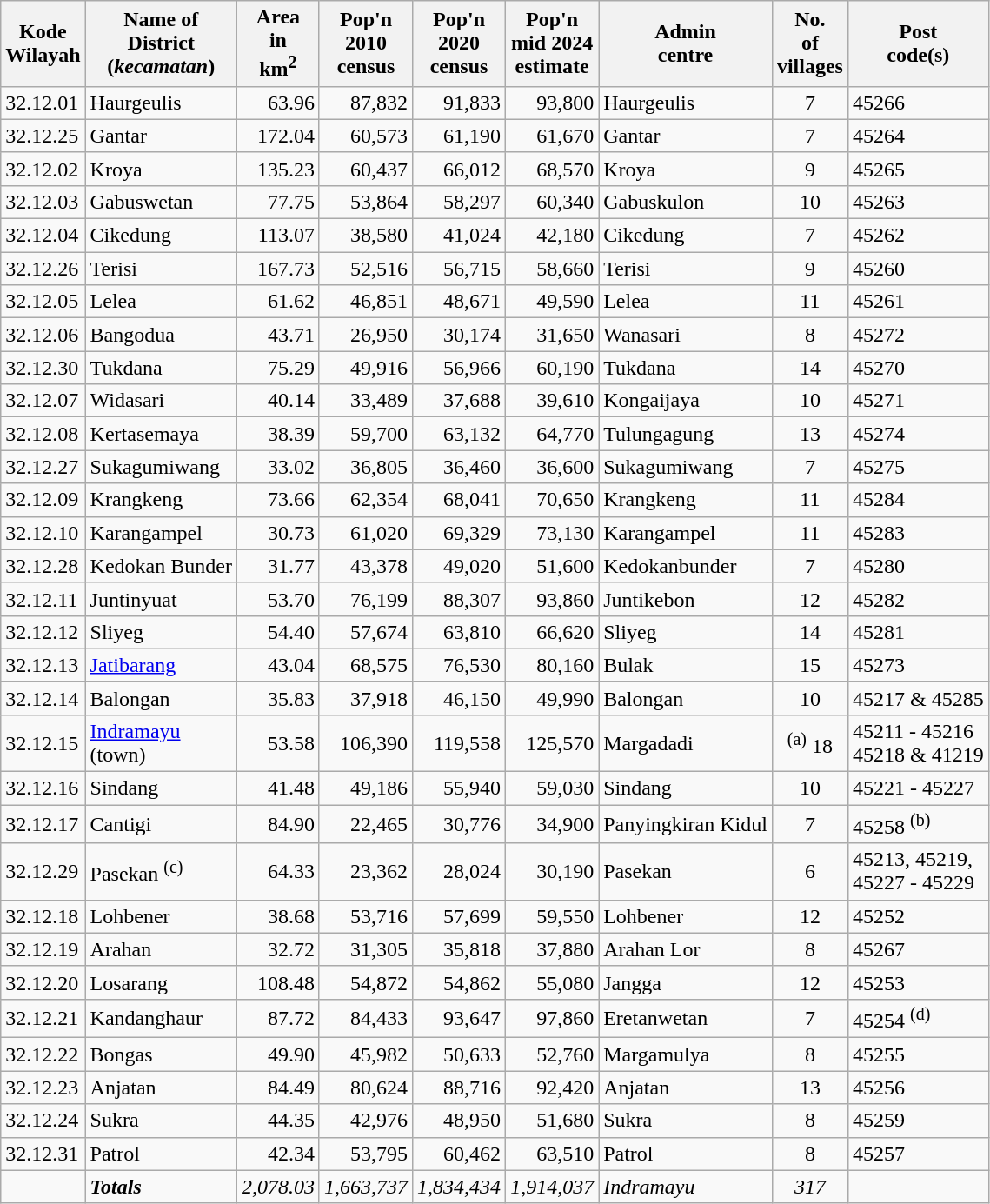<table class="wikitable">
<tr>
<th>Kode <br>Wilayah</th>
<th>Name of<br>District <br>(<em>kecamatan</em>)</th>
<th>Area <br> in <br>km<sup>2</sup></th>
<th>Pop'n <br>2010<br>census</th>
<th>Pop'n <br>2020<br>census</th>
<th>Pop'n <br>mid 2024<br>estimate</th>
<th>Admin<br>centre</th>
<th>No.<br>of <br>villages</th>
<th>Post<br>code(s)</th>
</tr>
<tr>
<td>32.12.01</td>
<td>Haurgeulis</td>
<td align="right">63.96</td>
<td align="right">87,832</td>
<td align="right">91,833</td>
<td align="right">93,800</td>
<td>Haurgeulis</td>
<td align="center">7</td>
<td>45266</td>
</tr>
<tr>
<td>32.12.25</td>
<td>Gantar</td>
<td align="right">172.04</td>
<td align="right">60,573</td>
<td align="right">61,190</td>
<td align="right">61,670</td>
<td>Gantar</td>
<td align="center">7</td>
<td>45264</td>
</tr>
<tr>
<td>32.12.02</td>
<td>Kroya</td>
<td align="right">135.23</td>
<td align="right">60,437</td>
<td align="right">66,012</td>
<td align="right">68,570</td>
<td>Kroya</td>
<td align="center">9</td>
<td>45265</td>
</tr>
<tr>
<td>32.12.03</td>
<td>Gabuswetan</td>
<td align="right">77.75</td>
<td align="right">53,864</td>
<td align="right">58,297</td>
<td align="right">60,340</td>
<td>Gabuskulon</td>
<td align="center">10</td>
<td>45263</td>
</tr>
<tr>
<td>32.12.04</td>
<td>Cikedung</td>
<td align="right">113.07</td>
<td align="right">38,580</td>
<td align="right">41,024</td>
<td align="right">42,180</td>
<td>Cikedung</td>
<td align="center">7</td>
<td>45262</td>
</tr>
<tr>
<td>32.12.26</td>
<td>Terisi</td>
<td align="right">167.73</td>
<td align="right">52,516</td>
<td align="right">56,715</td>
<td align="right">58,660</td>
<td>Terisi</td>
<td align="center">9</td>
<td>45260</td>
</tr>
<tr>
<td>32.12.05</td>
<td>Lelea</td>
<td align="right">61.62</td>
<td align="right">46,851</td>
<td align="right">48,671</td>
<td align="right">49,590</td>
<td>Lelea</td>
<td align="center">11</td>
<td>45261</td>
</tr>
<tr>
<td>32.12.06</td>
<td>Bangodua</td>
<td align="right">43.71</td>
<td align="right">26,950</td>
<td align="right">30,174</td>
<td align="right">31,650</td>
<td>Wanasari</td>
<td align="center">8</td>
<td>45272</td>
</tr>
<tr>
<td>32.12.30</td>
<td>Tukdana</td>
<td align="right">75.29</td>
<td align="right">49,916</td>
<td align="right">56,966</td>
<td align="right">60,190</td>
<td>Tukdana</td>
<td align="center">14</td>
<td>45270</td>
</tr>
<tr>
<td>32.12.07</td>
<td>Widasari</td>
<td align="right">40.14</td>
<td align="right">33,489</td>
<td align="right">37,688</td>
<td align="right">39,610</td>
<td>Kongaijaya</td>
<td align="center">10</td>
<td>45271</td>
</tr>
<tr>
<td>32.12.08</td>
<td>Kertasemaya</td>
<td align="right">38.39</td>
<td align="right">59,700</td>
<td align="right">63,132</td>
<td align="right">64,770</td>
<td>Tulungagung</td>
<td align="center">13</td>
<td>45274</td>
</tr>
<tr>
<td>32.12.27</td>
<td>Sukagumiwang</td>
<td align="right">33.02</td>
<td align="right">36,805</td>
<td align="right">36,460</td>
<td align="right">36,600</td>
<td>Sukagumiwang</td>
<td align="center">7</td>
<td>45275</td>
</tr>
<tr>
<td>32.12.09</td>
<td>Krangkeng</td>
<td align="right">73.66</td>
<td align="right">62,354</td>
<td align="right">68,041</td>
<td align="right">70,650</td>
<td>Krangkeng</td>
<td align="center">11</td>
<td>45284</td>
</tr>
<tr>
<td>32.12.10</td>
<td>Karangampel</td>
<td align="right">30.73</td>
<td align="right">61,020</td>
<td align="right">69,329</td>
<td align="right">73,130</td>
<td>Karangampel</td>
<td align="center">11</td>
<td>45283</td>
</tr>
<tr>
<td>32.12.28</td>
<td>Kedokan Bunder</td>
<td align="right">31.77</td>
<td align="right">43,378</td>
<td align="right">49,020</td>
<td align="right">51,600</td>
<td>Kedokanbunder</td>
<td align="center">7</td>
<td>45280</td>
</tr>
<tr>
<td>32.12.11</td>
<td>Juntinyuat</td>
<td align="right">53.70</td>
<td align="right">76,199</td>
<td align="right">88,307</td>
<td align="right">93,860</td>
<td>Juntikebon</td>
<td align="center">12</td>
<td>45282</td>
</tr>
<tr>
<td>32.12.12</td>
<td>Sliyeg</td>
<td align="right">54.40</td>
<td align="right">57,674</td>
<td align="right">63,810</td>
<td align="right">66,620</td>
<td>Sliyeg</td>
<td align="center">14</td>
<td>45281</td>
</tr>
<tr>
<td>32.12.13</td>
<td><a href='#'>Jatibarang</a></td>
<td align="right">43.04</td>
<td align="right">68,575</td>
<td align="right">76,530</td>
<td align="right">80,160</td>
<td>Bulak</td>
<td align="center">15</td>
<td>45273</td>
</tr>
<tr>
<td>32.12.14</td>
<td>Balongan</td>
<td align="right">35.83</td>
<td align="right">37,918</td>
<td align="right">46,150</td>
<td align="right">49,990</td>
<td>Balongan</td>
<td align="center">10</td>
<td>45217 & 45285</td>
</tr>
<tr>
<td>32.12.15</td>
<td><a href='#'>Indramayu</a> <br>(town)</td>
<td align="right">53.58</td>
<td align="right">106,390</td>
<td align="right">119,558</td>
<td align="right">125,570</td>
<td>Margadadi</td>
<td align="center"><sup>(a)</sup> 18</td>
<td>45211 - 45216<br>45218 & 41219</td>
</tr>
<tr>
<td>32.12.16</td>
<td>Sindang</td>
<td align="right">41.48</td>
<td align="right">49,186</td>
<td align="right">55,940</td>
<td align="right">59,030</td>
<td>Sindang</td>
<td align="center">10</td>
<td>45221 - 45227</td>
</tr>
<tr>
<td>32.12.17</td>
<td>Cantigi</td>
<td align="right">84.90</td>
<td align="right">22,465</td>
<td align="right">30,776</td>
<td align="right">34,900</td>
<td>Panyingkiran Kidul</td>
<td align="center">7</td>
<td>45258 <sup>(b)</sup></td>
</tr>
<tr>
<td>32.12.29</td>
<td>Pasekan <sup>(c)</sup></td>
<td align="right">64.33</td>
<td align="right">23,362</td>
<td align="right">28,024</td>
<td align="right">30,190</td>
<td>Pasekan</td>
<td align="center">6</td>
<td>45213, 45219,<br>45227 - 45229</td>
</tr>
<tr>
<td>32.12.18</td>
<td>Lohbener</td>
<td align="right">38.68</td>
<td align="right">53,716</td>
<td align="right">57,699</td>
<td align="right">59,550</td>
<td>Lohbener</td>
<td align="center">12</td>
<td>45252</td>
</tr>
<tr>
<td>32.12.19</td>
<td>Arahan</td>
<td align="right">32.72</td>
<td align="right">31,305</td>
<td align="right">35,818</td>
<td align="right">37,880</td>
<td>Arahan Lor</td>
<td align="center">8</td>
<td>45267</td>
</tr>
<tr>
<td>32.12.20</td>
<td>Losarang</td>
<td align="right">108.48</td>
<td align="right">54,872</td>
<td align="right">54,862</td>
<td align="right">55,080</td>
<td>Jangga</td>
<td align="center">12</td>
<td>45253</td>
</tr>
<tr>
<td>32.12.21</td>
<td>Kandanghaur</td>
<td align="right">87.72</td>
<td align="right">84,433</td>
<td align="right">93,647</td>
<td align="right">97,860</td>
<td>Eretanwetan</td>
<td align="center">7</td>
<td>45254 <sup>(d)</sup></td>
</tr>
<tr>
<td>32.12.22</td>
<td>Bongas</td>
<td align="right">49.90</td>
<td align="right">45,982</td>
<td align="right">50,633</td>
<td align="right">52,760</td>
<td>Margamulya</td>
<td align="center">8</td>
<td>45255</td>
</tr>
<tr>
<td>32.12.23</td>
<td>Anjatan</td>
<td align="right">84.49</td>
<td align="right">80,624</td>
<td align="right">88,716</td>
<td align="right">92,420</td>
<td>Anjatan</td>
<td align="center">13</td>
<td>45256</td>
</tr>
<tr>
<td>32.12.24</td>
<td>Sukra</td>
<td align="right">44.35</td>
<td align="right">42,976</td>
<td align="right">48,950</td>
<td align="right">51,680</td>
<td>Sukra</td>
<td align="center">8</td>
<td>45259</td>
</tr>
<tr>
<td>32.12.31</td>
<td>Patrol</td>
<td align="right">42.34</td>
<td align="right">53,795</td>
<td align="right">60,462</td>
<td align="right">63,510</td>
<td>Patrol</td>
<td align="center">8</td>
<td>45257</td>
</tr>
<tr>
<td></td>
<td><strong><em>Totals</em></strong></td>
<td align="right"><em>2,078.03</em></td>
<td align="right"><em>1,663,737</em></td>
<td align="right"><em>1,834,434</em></td>
<td align="right"><em>1,914,037</em></td>
<td><em>Indramayu</em></td>
<td align="center"><em>317</em></td>
<td></td>
</tr>
</table>
